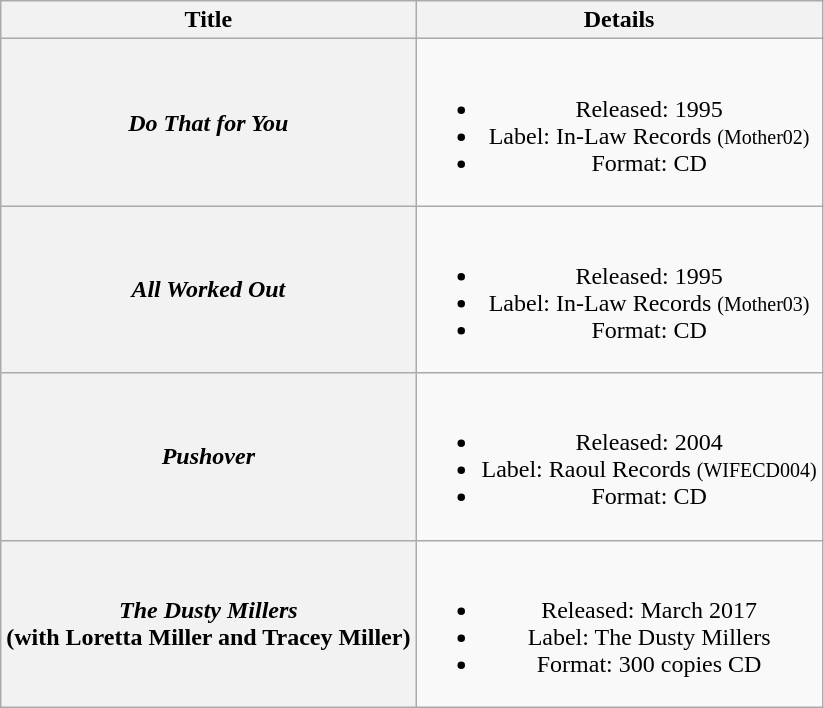<table class="wikitable plainrowheaders" style="text-align:center;" border="1">
<tr>
<th>Title</th>
<th>Details</th>
</tr>
<tr>
<th scope="row"><em>Do That for You</em></th>
<td><br><ul><li>Released: 1995</li><li>Label: In-Law Records <small>(Mother02)</small></li><li>Format: CD</li></ul></td>
</tr>
<tr>
<th scope="row"><em>All Worked Out</em></th>
<td><br><ul><li>Released: 1995</li><li>Label: In-Law Records <small>(Mother03)</small></li><li>Format: CD</li></ul></td>
</tr>
<tr>
<th scope="row"><em>Pushover</em></th>
<td><br><ul><li>Released: 2004</li><li>Label: Raoul Records <small>(WIFECD004)</small></li><li>Format: CD</li></ul></td>
</tr>
<tr>
<th scope="row"><em>The Dusty Millers</em> <br> (with Loretta Miller and Tracey Miller)</th>
<td><br><ul><li>Released: March 2017</li><li>Label: The Dusty Millers</li><li>Format: 300 copies CD</li></ul></td>
</tr>
</table>
